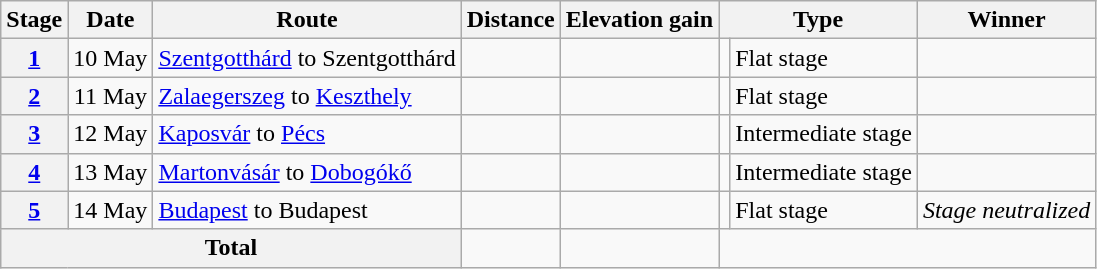<table class="wikitable">
<tr>
<th scope="col">Stage</th>
<th scope="col">Date</th>
<th scope="col">Route</th>
<th scope="col">Distance</th>
<th scope="col">Elevation gain</th>
<th scope="col" colspan="2">Type</th>
<th scope="col">Winner</th>
</tr>
<tr>
<th scope="col"><a href='#'>1</a></th>
<td style="text-align:center;">10 May</td>
<td><a href='#'>Szentgotthárd</a> to Szentgotthárd</td>
<td style="text-align:center;"></td>
<td style="text-align:center;"></td>
<td></td>
<td>Flat stage</td>
<td></td>
</tr>
<tr>
<th scope="col"><a href='#'>2</a></th>
<td style="text-align:center;">11 May</td>
<td><a href='#'>Zalaegerszeg</a> to <a href='#'>Keszthely</a></td>
<td style="text-align:center;"></td>
<td style="text-align:center;"></td>
<td></td>
<td>Flat stage</td>
<td></td>
</tr>
<tr>
<th scope="col"><a href='#'>3</a></th>
<td style="text-align:center;">12 May</td>
<td><a href='#'>Kaposvár</a> to <a href='#'>Pécs</a></td>
<td style="text-align:center;"></td>
<td style="text-align:center;"></td>
<td></td>
<td>Intermediate stage</td>
<td></td>
</tr>
<tr>
<th scope="col"><a href='#'>4</a></th>
<td style="text-align:center;">13 May</td>
<td><a href='#'>Martonvásár</a> to <a href='#'>Dobogókő</a></td>
<td style="text-align:center;"></td>
<td style="text-align:center;"></td>
<td></td>
<td>Intermediate stage</td>
<td></td>
</tr>
<tr>
<th scope="col"><a href='#'>5</a></th>
<td style="text-align:center;">14 May</td>
<td><a href='#'>Budapest</a> to Budapest</td>
<td style="text-align:center;"><small><s></s></small><br></td>
<td style="text-align:center;"><small><s></s></small><br></td>
<td></td>
<td>Flat stage</td>
<td><em>Stage neutralized</em></td>
</tr>
<tr class=sortbottom>
<th colspan="3">Total</th>
<td style="text-align:center"><small><s></s></small><br></td>
<td style="text-align:center"><small><s></s></small><br></td>
<td colspan="3"></td>
</tr>
</table>
